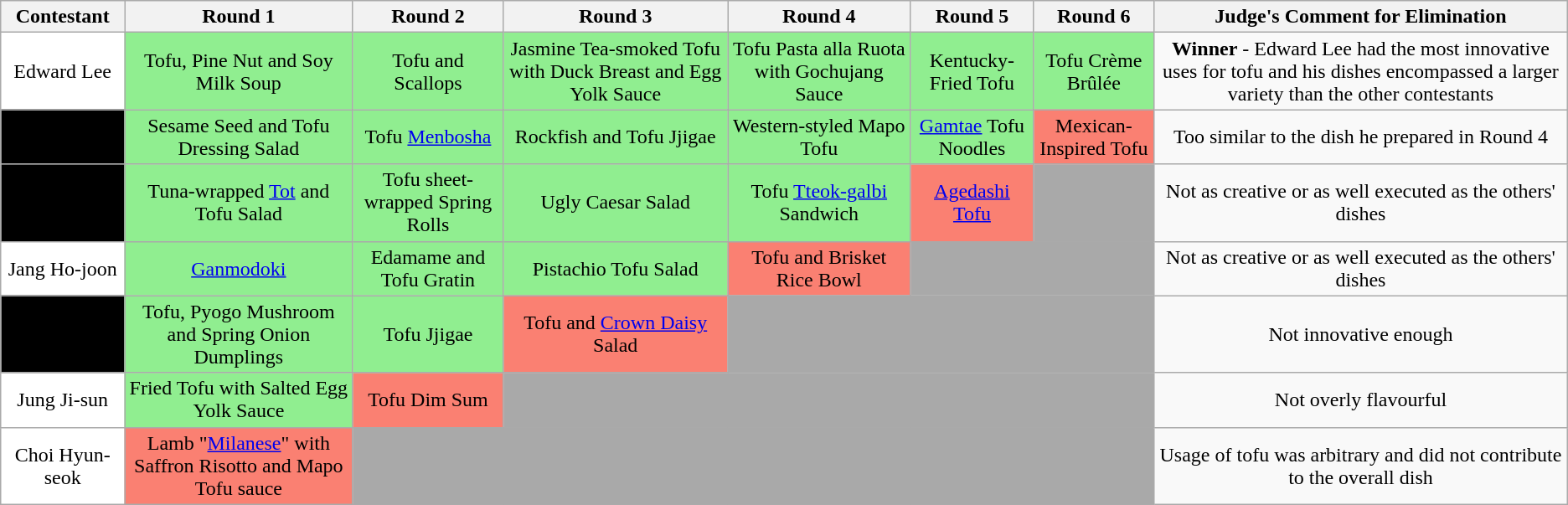<table class="wikitable sortable" style="text-align:center">
<tr>
<th>Contestant</th>
<th>Round 1</th>
<th>Round 2</th>
<th>Round 3</th>
<th>Round 4</th>
<th>Round 5</th>
<th>Round 6</th>
<th>Judge's Comment for Elimination</th>
</tr>
<tr>
<td style="background:White">Edward Lee</td>
<td style="background:#90EE90">Tofu, Pine Nut and Soy Milk Soup</td>
<td style="background:#90EE90">Tofu and Scallops</td>
<td style="background:#90EE90">Jasmine Tea-smoked Tofu with Duck Breast and Egg Yolk Sauce</td>
<td style="background:#90EE90">Tofu Pasta alla Ruota with Gochujang Sauce</td>
<td style="background:#90EE90">Kentucky-Fried Tofu</td>
<td style="background:#90EE90">Tofu Crème Brûlée</td>
<td><strong>Winner</strong> - Edward Lee had the most innovative uses for tofu and his dishes encompassed a larger variety than the other contestants</td>
</tr>
<tr>
<td style="background:Black"><span>Triple Star</span></td>
<td style="background:#90EE90">Sesame Seed and Tofu Dressing Salad</td>
<td style="background:#90EE90">Tofu <a href='#'>Menbosha</a></td>
<td style="background:#90EE90">Rockfish and Tofu Jjigae</td>
<td style="background:#90EE90">Western-styled Mapo Tofu</td>
<td style="background:#90EE90"><a href='#'>Gamtae</a> Tofu Noodles</td>
<td style="background:salmon">Mexican-Inspired Tofu</td>
<td>Too similar to the dish he prepared in Round 4</td>
</tr>
<tr>
<td style="background:Black"><span>Cooking Maniac</span></td>
<td style="background:#90EE90">Tuna-wrapped <a href='#'>Tot</a> and Tofu Salad</td>
<td style="background:#90EE90">Tofu sheet-wrapped Spring Rolls</td>
<td style="background:#90EE90">Ugly Caesar Salad</td>
<td style="background:#90EE90">Tofu <a href='#'>Tteok-galbi</a> Sandwich</td>
<td style="background:salmon"><a href='#'>Agedashi Tofu</a></td>
<td style="background:darkgrey"></td>
<td>Not as creative or as well executed as the others' dishes</td>
</tr>
<tr>
<td style="background:White">Jang Ho-joon</td>
<td style="background:#90EE90"><a href='#'>Ganmodoki</a></td>
<td style="background:#90EE90">Edamame and Tofu Gratin</td>
<td style="background:#90EE90">Pistachio Tofu Salad</td>
<td style="background:salmon">Tofu and Brisket Rice Bowl</td>
<td colspan="2" style="background:darkgrey"></td>
<td>Not as creative or as well executed as the others' dishes</td>
</tr>
<tr>
<td style="background:Black"><span>Auntie Omakase #1</span></td>
<td style="background:#90EE90">Tofu, Pyogo Mushroom and Spring Onion Dumplings</td>
<td style="background:#90EE90">Tofu Jjigae</td>
<td style="background:salmon">Tofu and <a href='#'>Crown Daisy</a> Salad</td>
<td colspan="3" style="background:darkgrey"></td>
<td>Not innovative enough</td>
</tr>
<tr>
<td style="background:White">Jung Ji-sun</td>
<td style="background:#90EE90">Fried Tofu with Salted Egg Yolk Sauce</td>
<td style="background:salmon">Tofu Dim Sum</td>
<td colspan="4" style="background:darkgrey"></td>
<td>Not overly flavourful</td>
</tr>
<tr>
<td style="background:White">Choi Hyun-seok</td>
<td style="background:salmon">Lamb "<a href='#'>Milanese</a>" with Saffron Risotto and Mapo Tofu sauce</td>
<td colspan="5" style="background:darkgrey"></td>
<td>Usage of tofu was arbitrary and did not contribute to the overall dish</td>
</tr>
</table>
